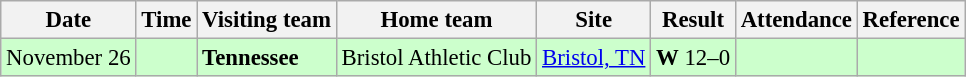<table class="wikitable" style="font-size:95%;">
<tr>
<th>Date</th>
<th>Time</th>
<th>Visiting team</th>
<th>Home team</th>
<th>Site</th>
<th>Result</th>
<th>Attendance</th>
<th class="unsortable">Reference</th>
</tr>
<tr bgcolor=ccffcc>
<td>November 26</td>
<td></td>
<td><strong>Tennessee</strong></td>
<td>Bristol Athletic Club</td>
<td><a href='#'>Bristol, TN</a></td>
<td><strong>W</strong> 12–0</td>
<td></td>
<td></td>
</tr>
</table>
